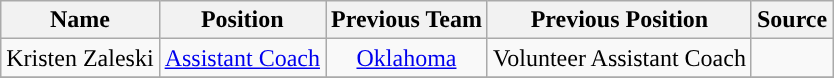<table class="wikitable">
<tr>
<th style="text-align:center; ">Name</th>
<th style="text-align:center; ">Position</th>
<th style="text-align:center; ">Previous Team</th>
<th style="text-align:center; ">Previous Position</th>
<th style="text-align:center; ">Source</th>
</tr>
<tr align="center">
<td>Kristen Zaleski</td>
<td><a href='#'>Assistant Coach</a></td>
<td><a href='#'>Oklahoma</a></td>
<td>Volunteer Assistant Coach</td>
<td></td>
</tr>
<tr>
</tr>
</table>
